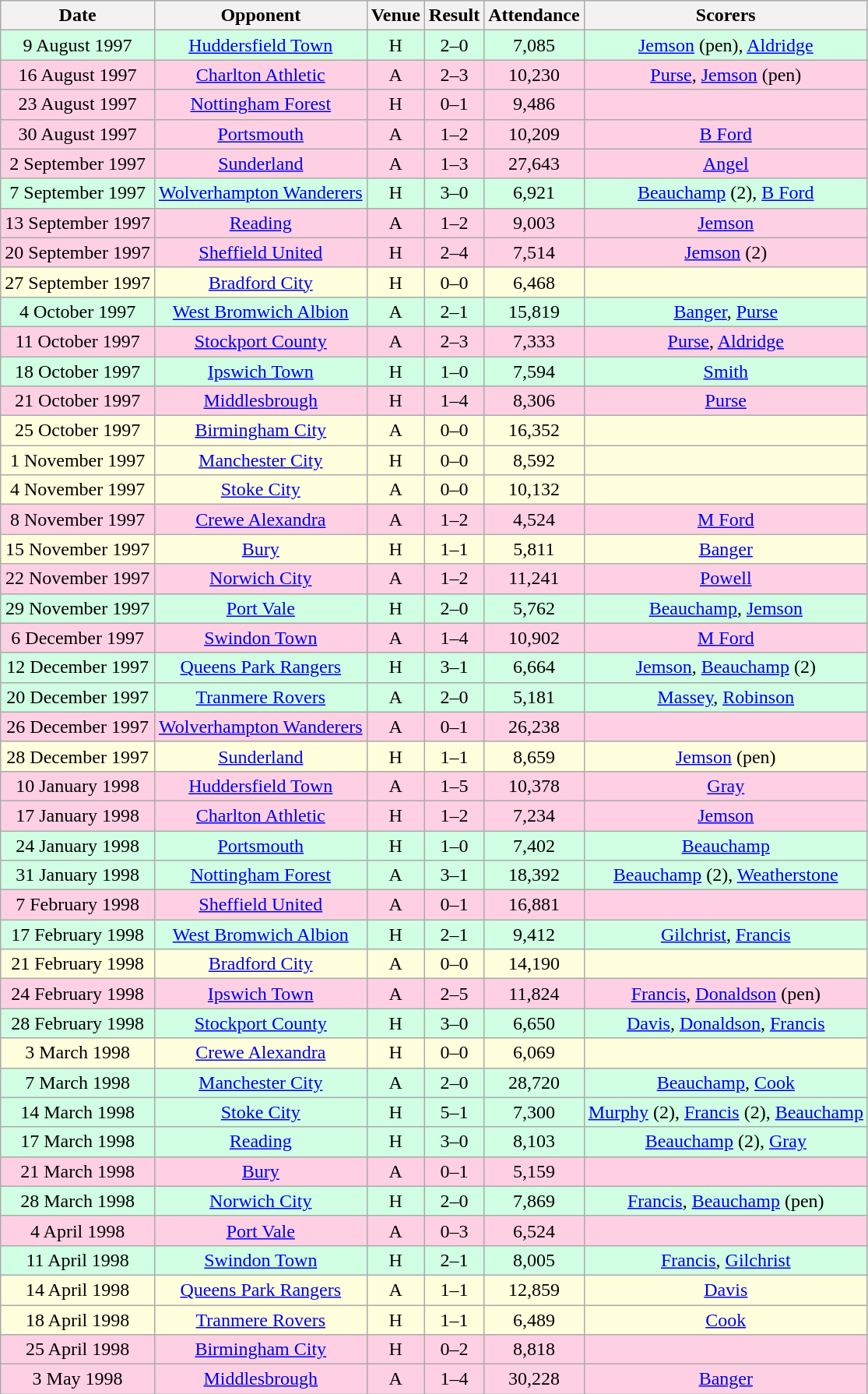<table class="wikitable sortable" style="text-align:center;">
<tr>
<th>Date</th>
<th>Opponent</th>
<th>Venue</th>
<th>Result</th>
<th>Attendance</th>
<th>Scorers</th>
</tr>
<tr style="background:#d0ffe3;">
<td>9 August 1997</td>
<td><a href='#'>Huddersfield Town</a></td>
<td>H</td>
<td>2–0</td>
<td>7,085</td>
<td><a href='#'>Jemson</a> (pen), <a href='#'>Aldridge</a></td>
</tr>
<tr style="background:#ffd0e3;">
<td>16 August 1997</td>
<td><a href='#'>Charlton Athletic</a></td>
<td>A</td>
<td>2–3</td>
<td>10,230</td>
<td><a href='#'>Purse</a>, <a href='#'>Jemson</a> (pen)</td>
</tr>
<tr style="background:#ffd0e3;">
<td>23 August 1997</td>
<td><a href='#'>Nottingham Forest</a></td>
<td>H</td>
<td>0–1</td>
<td>9,486</td>
<td></td>
</tr>
<tr style="background:#ffd0e3;">
<td>30 August 1997</td>
<td><a href='#'>Portsmouth</a></td>
<td>A</td>
<td>1–2</td>
<td>10,209</td>
<td><a href='#'>B Ford</a></td>
</tr>
<tr style="background:#ffd0e3;">
<td>2 September 1997</td>
<td><a href='#'>Sunderland</a></td>
<td>A</td>
<td>1–3</td>
<td>27,643</td>
<td><a href='#'>Angel</a></td>
</tr>
<tr style="background:#d0ffe3;">
<td>7 September 1997</td>
<td><a href='#'>Wolverhampton Wanderers</a></td>
<td>H</td>
<td>3–0</td>
<td>6,921</td>
<td><a href='#'>Beauchamp</a> (2), <a href='#'>B Ford</a></td>
</tr>
<tr style="background:#ffd0e3;">
<td>13 September 1997</td>
<td><a href='#'>Reading</a></td>
<td>A</td>
<td>1–2</td>
<td>9,003</td>
<td><a href='#'>Jemson</a></td>
</tr>
<tr style="background:#ffd0e3;">
<td>20 September 1997</td>
<td><a href='#'>Sheffield United</a></td>
<td>H</td>
<td>2–4</td>
<td>7,514</td>
<td><a href='#'>Jemson</a> (2)</td>
</tr>
<tr style="background:#ffd;">
<td>27 September 1997</td>
<td><a href='#'>Bradford City</a></td>
<td>H</td>
<td>0–0</td>
<td>6,468</td>
<td></td>
</tr>
<tr style="background:#d0ffe3;">
<td>4 October 1997</td>
<td><a href='#'>West Bromwich Albion</a></td>
<td>A</td>
<td>2–1</td>
<td>15,819</td>
<td><a href='#'>Banger</a>, <a href='#'>Purse</a></td>
</tr>
<tr style="background:#ffd0e3;">
<td>11 October 1997</td>
<td><a href='#'>Stockport County</a></td>
<td>A</td>
<td>2–3</td>
<td>7,333</td>
<td><a href='#'>Purse</a>, <a href='#'>Aldridge</a></td>
</tr>
<tr style="background:#d0ffe3;">
<td>18 October 1997</td>
<td><a href='#'>Ipswich Town</a></td>
<td>H</td>
<td>1–0</td>
<td>7,594</td>
<td><a href='#'>Smith</a></td>
</tr>
<tr style="background:#ffd0e3;">
<td>21 October 1997</td>
<td><a href='#'>Middlesbrough</a></td>
<td>H</td>
<td>1–4</td>
<td>8,306</td>
<td><a href='#'>Purse</a></td>
</tr>
<tr style="background:#ffd;">
<td>25 October 1997</td>
<td><a href='#'>Birmingham City</a></td>
<td>A</td>
<td>0–0</td>
<td>16,352</td>
<td></td>
</tr>
<tr style="background:#ffd;">
<td>1 November 1997</td>
<td><a href='#'>Manchester City</a></td>
<td>H</td>
<td>0–0</td>
<td>8,592</td>
<td></td>
</tr>
<tr style="background:#ffd;">
<td>4 November 1997</td>
<td><a href='#'>Stoke City</a></td>
<td>A</td>
<td>0–0</td>
<td>10,132</td>
<td></td>
</tr>
<tr style="background:#ffd0e3;">
<td>8 November 1997</td>
<td><a href='#'>Crewe Alexandra</a></td>
<td>A</td>
<td>1–2</td>
<td>4,524</td>
<td><a href='#'>M Ford</a></td>
</tr>
<tr style="background:#ffd;">
<td>15 November 1997</td>
<td><a href='#'>Bury</a></td>
<td>H</td>
<td>1–1</td>
<td>5,811</td>
<td><a href='#'>Banger</a></td>
</tr>
<tr style="background:#ffd0e3;">
<td>22 November 1997</td>
<td><a href='#'>Norwich City</a></td>
<td>A</td>
<td>1–2</td>
<td>11,241</td>
<td><a href='#'>Powell</a></td>
</tr>
<tr style="background:#d0ffe3;">
<td>29 November 1997</td>
<td><a href='#'>Port Vale</a></td>
<td>H</td>
<td>2–0</td>
<td>5,762</td>
<td><a href='#'>Beauchamp</a>, <a href='#'>Jemson</a></td>
</tr>
<tr style="background:#ffd0e3;">
<td>6 December 1997</td>
<td><a href='#'>Swindon Town</a></td>
<td>A</td>
<td>1–4</td>
<td>10,902</td>
<td><a href='#'>M Ford</a></td>
</tr>
<tr style="background:#d0ffe3;">
<td>12 December 1997</td>
<td><a href='#'>Queens Park Rangers</a></td>
<td>H</td>
<td>3–1</td>
<td>6,664</td>
<td><a href='#'>Jemson</a>, <a href='#'>Beauchamp</a> (2)</td>
</tr>
<tr style="background:#d0ffe3;">
<td>20 December 1997</td>
<td><a href='#'>Tranmere Rovers</a></td>
<td>A</td>
<td>2–0</td>
<td>5,181</td>
<td><a href='#'>Massey</a>, <a href='#'>Robinson</a></td>
</tr>
<tr style="background:#ffd0e3;">
<td>26 December 1997</td>
<td><a href='#'>Wolverhampton Wanderers</a></td>
<td>A</td>
<td>0–1</td>
<td>26,238</td>
<td></td>
</tr>
<tr style="background:#ffd;">
<td>28 December 1997</td>
<td><a href='#'>Sunderland</a></td>
<td>H</td>
<td>1–1</td>
<td>8,659</td>
<td><a href='#'>Jemson</a> (pen)</td>
</tr>
<tr style="background:#ffd0e3;">
<td>10 January 1998</td>
<td><a href='#'>Huddersfield Town</a></td>
<td>A</td>
<td>1–5</td>
<td>10,378</td>
<td><a href='#'>Gray</a></td>
</tr>
<tr style="background:#ffd0e3;">
<td>17 January 1998</td>
<td><a href='#'>Charlton Athletic</a></td>
<td>H</td>
<td>1–2</td>
<td>7,234</td>
<td><a href='#'>Jemson</a></td>
</tr>
<tr style="background:#d0ffe3;">
<td>24 January 1998</td>
<td><a href='#'>Portsmouth</a></td>
<td>H</td>
<td>1–0</td>
<td>7,402</td>
<td><a href='#'>Beauchamp</a></td>
</tr>
<tr style="background:#d0ffe3;">
<td>31 January 1998</td>
<td><a href='#'>Nottingham Forest</a></td>
<td>A</td>
<td>3–1</td>
<td>18,392</td>
<td><a href='#'>Beauchamp</a> (2), <a href='#'>Weatherstone</a></td>
</tr>
<tr style="background:#ffd0e3;">
<td>7 February 1998</td>
<td><a href='#'>Sheffield United</a></td>
<td>A</td>
<td>0–1</td>
<td>16,881</td>
<td></td>
</tr>
<tr style="background:#d0ffe3;">
<td>17 February 1998</td>
<td><a href='#'>West Bromwich Albion</a></td>
<td>H</td>
<td>2–1</td>
<td>9,412</td>
<td><a href='#'>Gilchrist</a>, <a href='#'>Francis</a></td>
</tr>
<tr style="background:#ffd;">
<td>21 February 1998</td>
<td><a href='#'>Bradford City</a></td>
<td>A</td>
<td>0–0</td>
<td>14,190</td>
<td></td>
</tr>
<tr style="background:#ffd0e3;">
<td>24 February 1998</td>
<td><a href='#'>Ipswich Town</a></td>
<td>A</td>
<td>2–5</td>
<td>11,824</td>
<td><a href='#'>Francis</a>, <a href='#'>Donaldson</a> (pen)</td>
</tr>
<tr style="background:#d0ffe3;">
<td>28 February 1998</td>
<td><a href='#'>Stockport County</a></td>
<td>H</td>
<td>3–0</td>
<td>6,650</td>
<td><a href='#'>Davis</a>, <a href='#'>Donaldson</a>, <a href='#'>Francis</a></td>
</tr>
<tr style="background:#ffd;">
<td>3 March 1998</td>
<td><a href='#'>Crewe Alexandra</a></td>
<td>H</td>
<td>0–0</td>
<td>6,069</td>
<td></td>
</tr>
<tr style="background:#d0ffe3;">
<td>7 March 1998</td>
<td><a href='#'>Manchester City</a></td>
<td>A</td>
<td>2–0</td>
<td>28,720</td>
<td><a href='#'>Beauchamp</a>, <a href='#'>Cook</a></td>
</tr>
<tr style="background:#d0ffe3;">
<td>14 March 1998</td>
<td><a href='#'>Stoke City</a></td>
<td>H</td>
<td>5–1</td>
<td>7,300</td>
<td><a href='#'>Murphy</a> (2), <a href='#'>Francis</a> (2), <a href='#'>Beauchamp</a></td>
</tr>
<tr style="background:#d0ffe3;">
<td>17 March 1998</td>
<td><a href='#'>Reading</a></td>
<td>H</td>
<td>3–0</td>
<td>8,103</td>
<td><a href='#'>Beauchamp</a> (2), <a href='#'>Gray</a></td>
</tr>
<tr style="background:#ffd0e3;">
<td>21 March 1998</td>
<td><a href='#'>Bury</a></td>
<td>A</td>
<td>0–1</td>
<td>5,159</td>
<td></td>
</tr>
<tr style="background:#d0ffe3;">
<td>28 March 1998</td>
<td><a href='#'>Norwich City</a></td>
<td>H</td>
<td>2–0</td>
<td>7,869</td>
<td><a href='#'>Francis</a>, <a href='#'>Beauchamp</a> (pen)</td>
</tr>
<tr style="background:#ffd0e3;">
<td>4 April 1998</td>
<td><a href='#'>Port Vale</a></td>
<td>A</td>
<td>0–3</td>
<td>6,524</td>
<td></td>
</tr>
<tr style="background:#d0ffe3;">
<td>11 April 1998</td>
<td><a href='#'>Swindon Town</a></td>
<td>H</td>
<td>2–1</td>
<td>8,005</td>
<td><a href='#'>Francis</a>, <a href='#'>Gilchrist</a></td>
</tr>
<tr style="background:#ffd;">
<td>14 April 1998</td>
<td><a href='#'>Queens Park Rangers</a></td>
<td>A</td>
<td>1–1</td>
<td>12,859</td>
<td><a href='#'>Davis</a></td>
</tr>
<tr style="background:#ffd;">
<td>18 April 1998</td>
<td><a href='#'>Tranmere Rovers</a></td>
<td>H</td>
<td>1–1</td>
<td>6,489</td>
<td><a href='#'>Cook</a></td>
</tr>
<tr style="background:#ffd0e3;">
<td>25 April 1998</td>
<td><a href='#'>Birmingham City</a></td>
<td>H</td>
<td>0–2</td>
<td>8,818</td>
<td></td>
</tr>
<tr style="background:#ffd0e3;">
<td>3 May 1998</td>
<td><a href='#'>Middlesbrough</a></td>
<td>A</td>
<td>1–4</td>
<td>30,228</td>
<td><a href='#'>Banger</a></td>
</tr>
</table>
